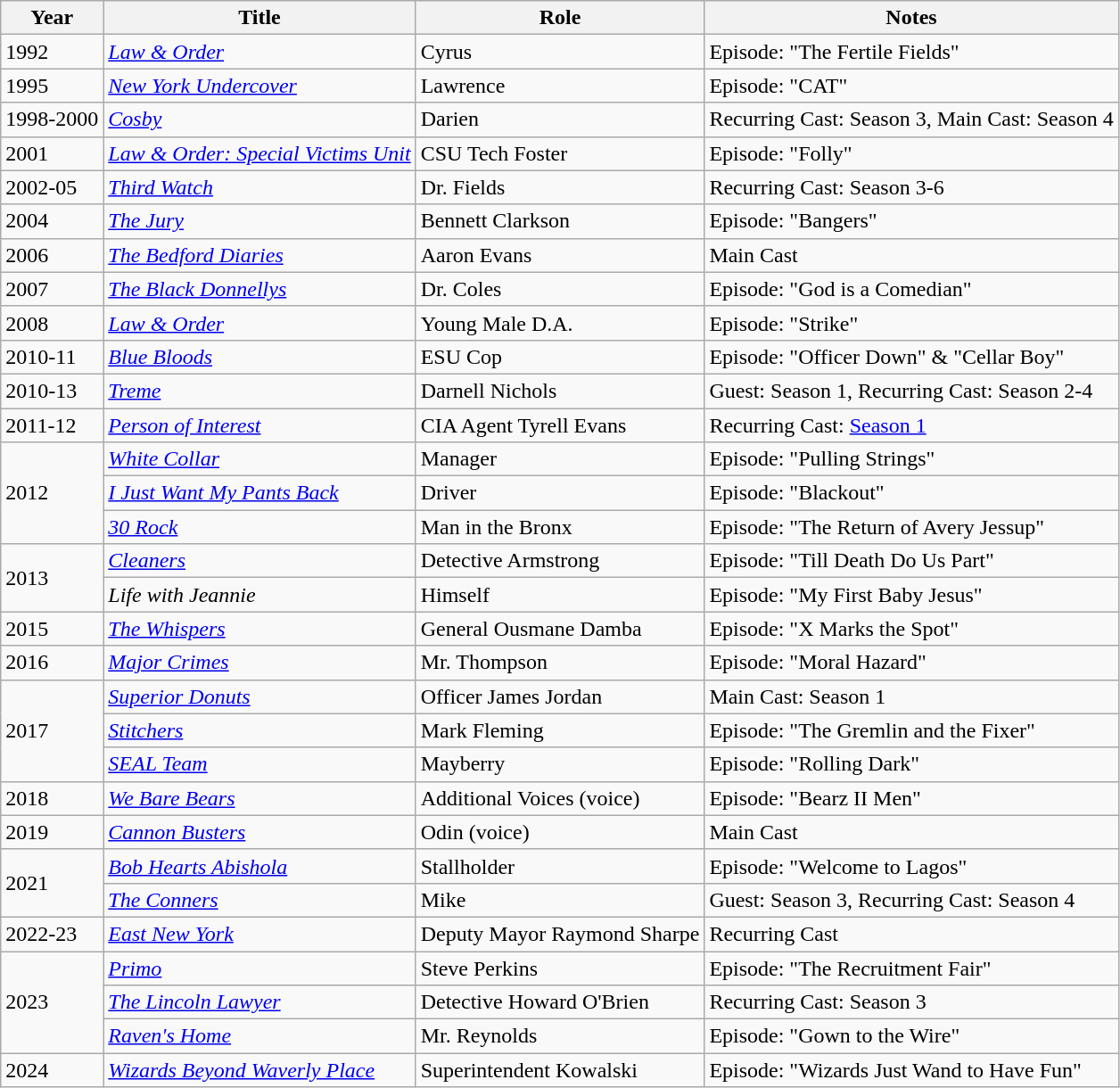<table class="wikitable plainrowheaders sortable" style="margin-right: 0;">
<tr>
<th>Year</th>
<th>Title</th>
<th>Role</th>
<th>Notes</th>
</tr>
<tr>
<td>1992</td>
<td><em><a href='#'>Law & Order</a></em></td>
<td>Cyrus</td>
<td>Episode: "The Fertile Fields"</td>
</tr>
<tr>
<td>1995</td>
<td><em><a href='#'>New York Undercover</a></em></td>
<td>Lawrence</td>
<td>Episode: "CAT"</td>
</tr>
<tr>
<td>1998-2000</td>
<td><em><a href='#'>Cosby</a></em></td>
<td>Darien</td>
<td>Recurring Cast: Season 3, Main Cast: Season 4</td>
</tr>
<tr>
<td>2001</td>
<td><em><a href='#'>Law & Order: Special Victims Unit</a></em></td>
<td>CSU Tech Foster</td>
<td>Episode: "Folly"</td>
</tr>
<tr>
<td>2002-05</td>
<td><em><a href='#'>Third Watch</a></em></td>
<td>Dr. Fields</td>
<td>Recurring Cast: Season 3-6</td>
</tr>
<tr>
<td>2004</td>
<td><em><a href='#'>The Jury</a></em></td>
<td>Bennett Clarkson</td>
<td>Episode: "Bangers"</td>
</tr>
<tr>
<td>2006</td>
<td><em><a href='#'>The Bedford Diaries</a></em></td>
<td>Aaron Evans</td>
<td>Main Cast</td>
</tr>
<tr>
<td>2007</td>
<td><em><a href='#'>The Black Donnellys</a></em></td>
<td>Dr. Coles</td>
<td>Episode: "God is a Comedian"</td>
</tr>
<tr>
<td>2008</td>
<td><em><a href='#'>Law & Order</a></em></td>
<td>Young Male D.A.</td>
<td>Episode: "Strike"</td>
</tr>
<tr>
<td>2010-11</td>
<td><em><a href='#'>Blue Bloods</a></em></td>
<td>ESU Cop</td>
<td>Episode: "Officer Down" & "Cellar Boy"</td>
</tr>
<tr>
<td>2010-13</td>
<td><em><a href='#'>Treme</a></em></td>
<td>Darnell Nichols</td>
<td>Guest: Season 1, Recurring Cast: Season 2-4</td>
</tr>
<tr>
<td>2011-12</td>
<td><em><a href='#'>Person of Interest</a></em></td>
<td>CIA Agent Tyrell Evans</td>
<td>Recurring Cast: <a href='#'>Season 1</a></td>
</tr>
<tr>
<td rowspan=3>2012</td>
<td><em><a href='#'>White Collar</a></em></td>
<td>Manager</td>
<td>Episode: "Pulling Strings"</td>
</tr>
<tr>
<td><em><a href='#'>I Just Want My Pants Back</a></em></td>
<td>Driver</td>
<td>Episode: "Blackout"</td>
</tr>
<tr>
<td><em><a href='#'>30 Rock</a></em></td>
<td>Man in the Bronx</td>
<td>Episode: "The Return of Avery Jessup"</td>
</tr>
<tr>
<td rowspan=2>2013</td>
<td><em><a href='#'>Cleaners</a></em></td>
<td>Detective Armstrong</td>
<td>Episode: "Till Death Do Us Part"</td>
</tr>
<tr>
<td><em>Life with Jeannie</em></td>
<td>Himself</td>
<td>Episode: "My First Baby Jesus"</td>
</tr>
<tr>
<td>2015</td>
<td><em><a href='#'>The Whispers</a></em></td>
<td>General Ousmane Damba</td>
<td>Episode: "X Marks the Spot"</td>
</tr>
<tr>
<td>2016</td>
<td><em><a href='#'>Major Crimes</a></em></td>
<td>Mr. Thompson</td>
<td>Episode: "Moral Hazard"</td>
</tr>
<tr>
<td rowspan=3>2017</td>
<td><em><a href='#'>Superior Donuts</a></em></td>
<td>Officer James Jordan</td>
<td>Main Cast: Season 1</td>
</tr>
<tr>
<td><em><a href='#'>Stitchers</a></em></td>
<td>Mark Fleming</td>
<td>Episode: "The Gremlin and the Fixer"</td>
</tr>
<tr>
<td><em><a href='#'>SEAL Team</a></em></td>
<td>Mayberry</td>
<td>Episode: "Rolling Dark"</td>
</tr>
<tr>
<td>2018</td>
<td><em><a href='#'>We Bare Bears</a></em></td>
<td>Additional Voices (voice)</td>
<td>Episode: "Bearz II Men"</td>
</tr>
<tr>
<td>2019</td>
<td><em><a href='#'>Cannon Busters</a></em></td>
<td>Odin (voice)</td>
<td>Main Cast</td>
</tr>
<tr>
<td rowspan=2>2021</td>
<td><em><a href='#'>Bob Hearts Abishola</a></em></td>
<td>Stallholder</td>
<td>Episode: "Welcome to Lagos"</td>
</tr>
<tr>
<td><em><a href='#'>The Conners</a></em></td>
<td>Mike</td>
<td>Guest: Season 3, Recurring Cast: Season 4</td>
</tr>
<tr>
<td>2022-23</td>
<td><em><a href='#'>East New York</a></em></td>
<td>Deputy Mayor Raymond Sharpe</td>
<td>Recurring Cast</td>
</tr>
<tr>
<td rowspan=3>2023</td>
<td><em><a href='#'>Primo</a></em></td>
<td>Steve Perkins</td>
<td>Episode: "The Recruitment Fair"</td>
</tr>
<tr>
<td><em><a href='#'>The Lincoln Lawyer</a></em></td>
<td>Detective Howard O'Brien</td>
<td>Recurring Cast: Season 3</td>
</tr>
<tr>
<td><em><a href='#'>Raven's Home</a></em></td>
<td>Mr. Reynolds</td>
<td>Episode: "Gown to the Wire"</td>
</tr>
<tr>
<td>2024</td>
<td><em><a href='#'>Wizards Beyond Waverly Place</a></em></td>
<td>Superintendent Kowalski</td>
<td>Episode: "Wizards Just Wand to Have Fun"</td>
</tr>
</table>
